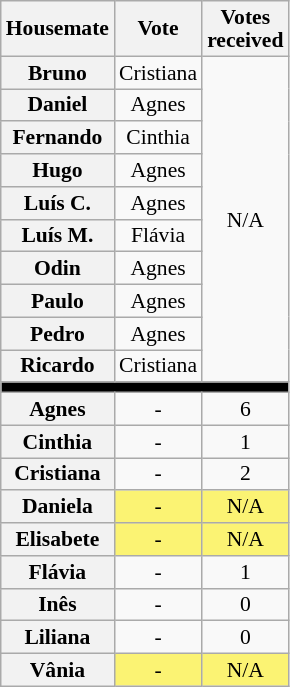<table class="wikitable" style="text-align:center; font-size:90%; line-height:15px;">
<tr>
<th>Housemate</th>
<th>Vote</th>
<th>Votes<br>received</th>
</tr>
<tr>
<th>Bruno</th>
<td>Cristiana</td>
<td rowspan=10>N/A</td>
</tr>
<tr>
<th>Daniel</th>
<td>Agnes</td>
</tr>
<tr>
<th>Fernando</th>
<td>Cinthia</td>
</tr>
<tr>
<th>Hugo</th>
<td>Agnes</td>
</tr>
<tr>
<th>Luís C.</th>
<td>Agnes</td>
</tr>
<tr>
<th>Luís M.</th>
<td>Flávia</td>
</tr>
<tr>
<th>Odin</th>
<td>Agnes</td>
</tr>
<tr>
<th>Paulo</th>
<td>Agnes</td>
</tr>
<tr>
<th>Pedro</th>
<td>Agnes</td>
</tr>
<tr>
<th>Ricardo</th>
<td>Cristiana</td>
</tr>
<tr>
<th style="background:#000;" colspan="3"></th>
</tr>
<tr>
<th>Agnes</th>
<td>-</td>
<td>6</td>
</tr>
<tr>
<th>Cinthia</th>
<td>-</td>
<td>1</td>
</tr>
<tr>
<th>Cristiana</th>
<td>-</td>
<td>2</td>
</tr>
<tr>
<th>Daniela</th>
<td bgcolor="FBF373">-</td>
<td bgcolor="FBF373">N/A</td>
</tr>
<tr>
<th>Elisabete</th>
<td bgcolor="FBF373">-</td>
<td bgcolor="FBF373">N/A</td>
</tr>
<tr>
<th>Flávia</th>
<td>-</td>
<td>1</td>
</tr>
<tr>
<th>Inês</th>
<td>-</td>
<td>0</td>
</tr>
<tr>
<th>Liliana</th>
<td>-</td>
<td>0</td>
</tr>
<tr>
<th>Vânia</th>
<td bgcolor="FBF373">-</td>
<td bgcolor="FBF373">N/A</td>
</tr>
</table>
